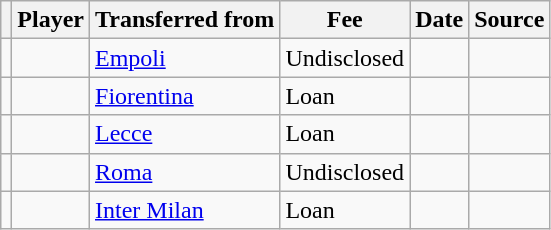<table class="wikitable plainrowheaders sortable">
<tr>
<th></th>
<th scope="col">Player</th>
<th>Transferred from</th>
<th style="width: 65px;">Fee</th>
<th scope="col">Date</th>
<th scope="col">Source</th>
</tr>
<tr>
<td align="center"></td>
<td></td>
<td> <a href='#'>Empoli</a></td>
<td>Undisclosed</td>
<td></td>
<td></td>
</tr>
<tr>
<td align="center"></td>
<td></td>
<td> <a href='#'>Fiorentina</a></td>
<td>Loan</td>
<td></td>
<td></td>
</tr>
<tr>
<td align="center"></td>
<td></td>
<td> <a href='#'>Lecce</a></td>
<td>Loan</td>
<td></td>
<td></td>
</tr>
<tr>
<td align="center"></td>
<td></td>
<td> <a href='#'>Roma</a></td>
<td>Undisclosed</td>
<td></td>
<td></td>
</tr>
<tr>
<td align="center"></td>
<td></td>
<td> <a href='#'>Inter Milan</a></td>
<td>Loan</td>
<td></td>
<td></td>
</tr>
</table>
